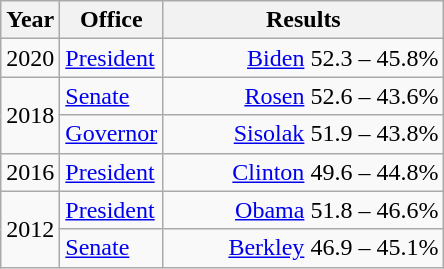<table class=wikitable>
<tr>
<th width="30">Year</th>
<th width="60">Office</th>
<th width="180">Results</th>
</tr>
<tr>
<td>2020</td>
<td><a href='#'>President</a></td>
<td align="right" ><a href='#'>Biden</a> 52.3 – 45.8%</td>
</tr>
<tr>
<td rowspan="2">2018</td>
<td><a href='#'>Senate</a></td>
<td align="right" ><a href='#'>Rosen</a> 52.6 – 43.6%</td>
</tr>
<tr>
<td><a href='#'>Governor</a></td>
<td align="right" ><a href='#'>Sisolak</a> 51.9 – 43.8%</td>
</tr>
<tr>
<td>2016</td>
<td><a href='#'>President</a></td>
<td align="right" ><a href='#'>Clinton</a> 49.6 – 44.8%</td>
</tr>
<tr>
<td rowspan="2">2012</td>
<td><a href='#'>President</a></td>
<td align="right" ><a href='#'>Obama</a> 51.8 – 46.6%</td>
</tr>
<tr>
<td><a href='#'>Senate</a></td>
<td align="right" ><a href='#'>Berkley</a> 46.9 – 45.1%</td>
</tr>
</table>
